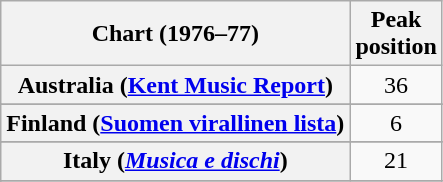<table class="wikitable sortable plainrowheaders" style="text-align:center">
<tr>
<th scope="col">Chart (1976–77)</th>
<th scope="col">Peak<br>position</th>
</tr>
<tr>
<th scope="row">Australia (<a href='#'>Kent Music Report</a>)</th>
<td>36</td>
</tr>
<tr>
</tr>
<tr>
</tr>
<tr>
</tr>
<tr>
<th scope="row">Finland (<a href='#'>Suomen virallinen lista</a>)</th>
<td>6</td>
</tr>
<tr>
</tr>
<tr>
<th scope="row">Italy (<em><a href='#'>Musica e dischi</a></em>)</th>
<td>21</td>
</tr>
<tr>
</tr>
<tr>
</tr>
<tr>
</tr>
<tr>
</tr>
<tr>
</tr>
<tr>
</tr>
<tr>
</tr>
<tr>
</tr>
</table>
